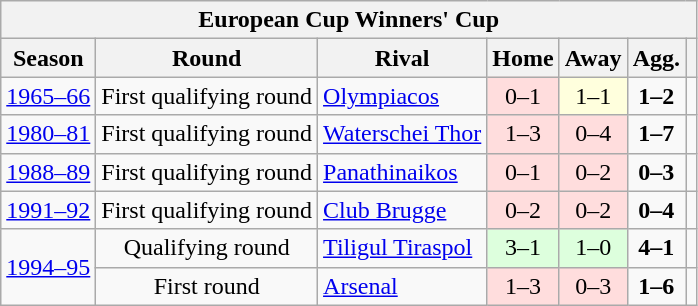<table class="wikitable">
<tr>
<th colspan=7>European Cup Winners' Cup</th>
</tr>
<tr>
<th>Season</th>
<th>Round</th>
<th>Rival</th>
<th>Home</th>
<th>Away</th>
<th>Agg.</th>
<th></th>
</tr>
<tr>
<td style="text-align:center;"><a href='#'>1965–66</a></td>
<td style="text-align:center;">First qualifying round</td>
<td> <a href='#'>Olympiacos</a></td>
<td style="text-align:center; background:#fdd;">0–1</td>
<td style="text-align:center; background:#ffd;">1–1</td>
<td style="text-align:center;"><strong>1–2</strong></td>
<td></td>
</tr>
<tr>
<td style="text-align:center;"><a href='#'>1980–81</a></td>
<td style="text-align:center;">First qualifying round</td>
<td> <a href='#'>Waterschei Thor</a></td>
<td style="text-align:center; background:#fdd;">1–3</td>
<td style="text-align:center; background:#fdd;">0–4</td>
<td style="text-align:center;"><strong>1–7</strong></td>
<td></td>
</tr>
<tr>
<td style="text-align:center;"><a href='#'>1988–89</a></td>
<td style="text-align:center;">First qualifying round</td>
<td> <a href='#'>Panathinaikos</a></td>
<td style="text-align:center; background:#fdd;">0–1</td>
<td style="text-align:center; background:#fdd;">0–2</td>
<td style="text-align:center;"><strong>0–3</strong></td>
<td></td>
</tr>
<tr>
<td style="text-align:center;"><a href='#'>1991–92</a></td>
<td style="text-align:center;">First qualifying round</td>
<td> <a href='#'>Club Brugge</a></td>
<td style="text-align:center; background:#fdd;">0–2</td>
<td style="text-align:center; background:#fdd;">0–2</td>
<td style="text-align:center;"><strong>0–4</strong></td>
<td></td>
</tr>
<tr>
<td style="text-align:center;" rowspan=2><a href='#'>1994–95</a></td>
<td style="text-align:center;">Qualifying round</td>
<td> <a href='#'>Tiligul Tiraspol</a></td>
<td style="text-align:center; background:#dfd;">3–1</td>
<td style="text-align:center; background:#dfd;">1–0</td>
<td style="text-align:center;"><strong>4–1</strong></td>
<td></td>
</tr>
<tr>
<td style="text-align:center;">First round</td>
<td> <a href='#'>Arsenal</a></td>
<td style="text-align:center; background:#fdd;">1–3</td>
<td style="text-align:center; background:#fdd;">0–3</td>
<td style="text-align:center;"><strong>1–6</strong></td>
<td></td>
</tr>
</table>
